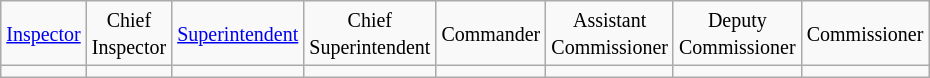<table class="wikitable" style="text-align:center">
<tr>
<td><small><a href='#'>Inspector</a></small></td>
<td><small>Chief<br> Inspector</small></td>
<td><small><a href='#'>Superintendent</a></small></td>
<td><small>Chief<br> Superintendent</small></td>
<td><small>Commander</small></td>
<td><small>Assistant<br> Commissioner</small></td>
<td><small>Deputy<br> Commissioner</small></td>
<td><small>Commissioner</small></td>
</tr>
<tr>
<td></td>
<td></td>
<td></td>
<td></td>
<td></td>
<td></td>
<td></td>
<td></td>
</tr>
</table>
